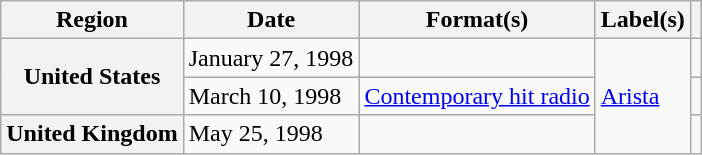<table class="wikitable plainrowheaders">
<tr>
<th scope="col">Region</th>
<th scope="col">Date</th>
<th scope="col">Format(s)</th>
<th scope="col">Label(s)</th>
<th scope="col"></th>
</tr>
<tr>
<th scope="row" rowspan="2">United States</th>
<td>January 27, 1998</td>
<td></td>
<td rowspan="3"><a href='#'>Arista</a></td>
<td></td>
</tr>
<tr>
<td>March 10, 1998</td>
<td><a href='#'>Contemporary hit radio</a></td>
<td></td>
</tr>
<tr>
<th scope="row">United Kingdom</th>
<td>May 25, 1998</td>
<td></td>
<td></td>
</tr>
</table>
